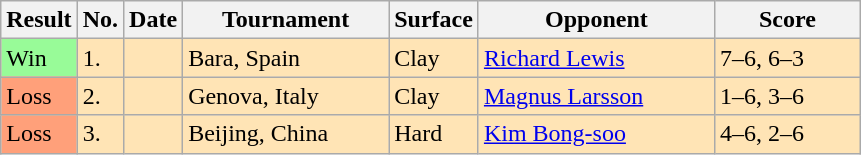<table class=wikitable>
<tr>
<th>Result</th>
<th>No.</th>
<th>Date</th>
<th style="width:130px">Tournament</th>
<th>Surface</th>
<th style="width:150px">Opponent</th>
<th style="width:90px" class="unsortable">Score</th>
</tr>
<tr bgcolor=moccasin>
<td style="background:#98fb98;">Win</td>
<td>1.</td>
<td></td>
<td>Bara, Spain</td>
<td>Clay</td>
<td> <a href='#'>Richard Lewis</a></td>
<td>7–6, 6–3</td>
</tr>
<tr bgcolor=moccasin>
<td style="background:#ffa07a;">Loss</td>
<td>2.</td>
<td></td>
<td>Genova, Italy</td>
<td>Clay</td>
<td> <a href='#'>Magnus Larsson</a></td>
<td>1–6, 3–6</td>
</tr>
<tr bgcolor=moccasin>
<td style="background:#ffa07a;">Loss</td>
<td>3.</td>
<td></td>
<td>Beijing, China</td>
<td>Hard</td>
<td> <a href='#'>Kim Bong-soo</a></td>
<td>4–6, 2–6</td>
</tr>
</table>
